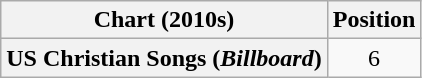<table class="wikitable plainrowheaders" style="text-align:center">
<tr>
<th scope="col">Chart (2010s)</th>
<th scope="col">Position</th>
</tr>
<tr>
<th scope="row">US Christian Songs (<em>Billboard</em>)</th>
<td>6</td>
</tr>
</table>
